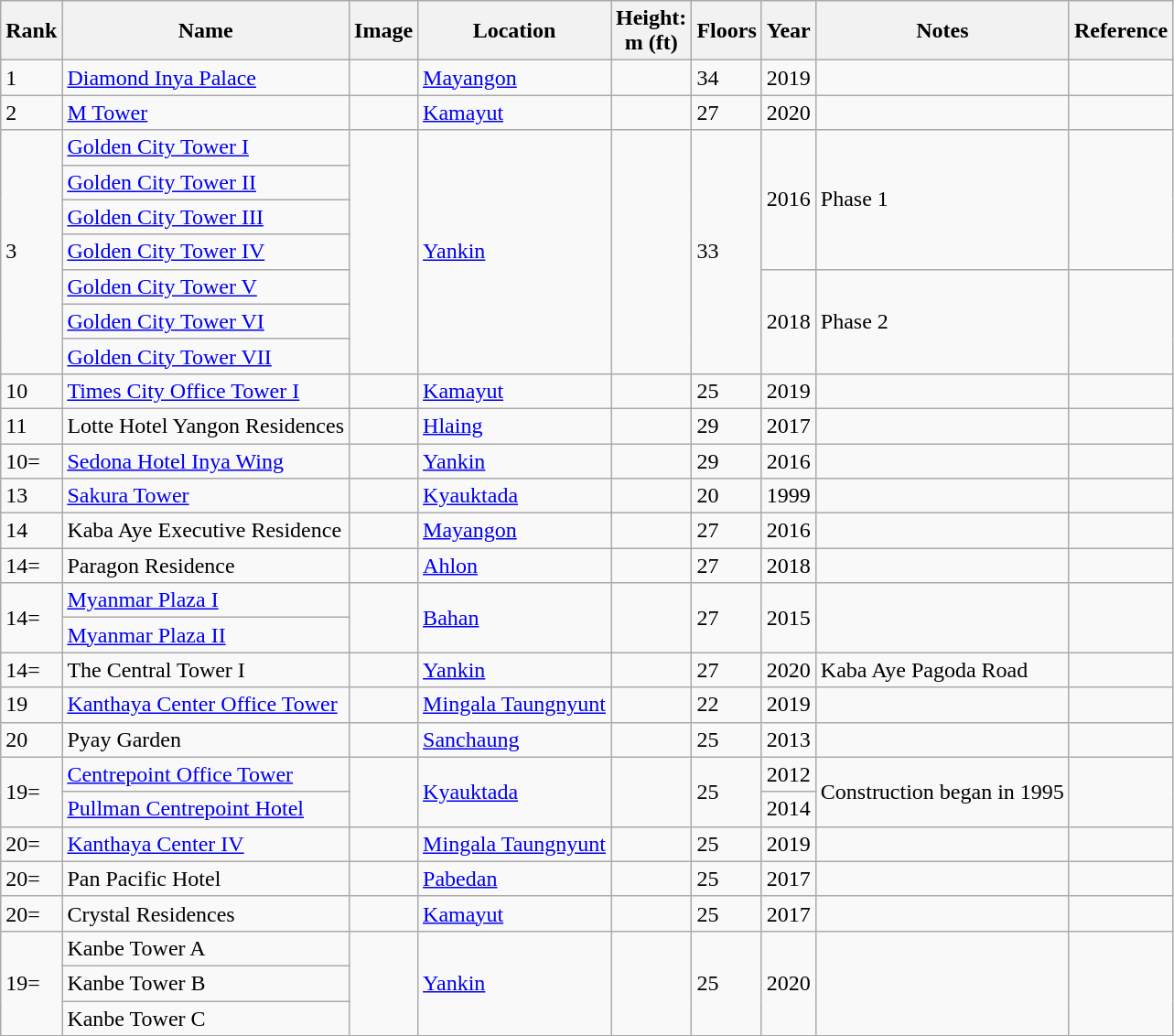<table class="wikitable sortable zebra">
<tr class="hintergrundfarbe6">
<th>Rank</th>
<th>Name</th>
<th class="unsortable">Image</th>
<th>Location</th>
<th>Height: <br>m (ft)</th>
<th>Floors</th>
<th>Year</th>
<th>Notes</th>
<th>Reference</th>
</tr>
<tr>
<td>1</td>
<td><a href='#'>Diamond Inya Palace</a></td>
<td></td>
<td><a href='#'>Mayangon</a></td>
<td><em></em></td>
<td>34</td>
<td>2019</td>
<td></td>
<td></td>
</tr>
<tr>
<td>2</td>
<td><a href='#'>M Tower</a></td>
<td></td>
<td><a href='#'>Kamayut</a></td>
<td></td>
<td>27</td>
<td>2020</td>
<td></td>
<td></td>
</tr>
<tr>
<td rowspan="7">3</td>
<td><a href='#'>Golden City Tower I</a></td>
<td rowspan="7"></td>
<td rowspan="7"><a href='#'>Yankin</a></td>
<td rowspan="7"></td>
<td rowspan="7">33</td>
<td rowspan="4">2016</td>
<td rowspan="4">Phase 1</td>
<td rowspan="4"></td>
</tr>
<tr>
<td><a href='#'>Golden City Tower II</a></td>
</tr>
<tr>
<td><a href='#'>Golden City Tower III</a></td>
</tr>
<tr>
<td><a href='#'>Golden City Tower IV</a></td>
</tr>
<tr>
<td><a href='#'>Golden City Tower V</a></td>
<td rowspan="3">2018</td>
<td rowspan="3">Phase 2</td>
<td rowspan="3"></td>
</tr>
<tr>
<td><a href='#'>Golden City Tower VI</a></td>
</tr>
<tr>
<td><a href='#'>Golden City Tower VII</a></td>
</tr>
<tr>
<td>10</td>
<td><a href='#'>Times City Office Tower I</a></td>
<td></td>
<td><a href='#'>Kamayut</a></td>
<td><em></em></td>
<td>25</td>
<td>2019</td>
<td></td>
<td></td>
</tr>
<tr>
<td>11</td>
<td>Lotte Hotel Yangon Residences</td>
<td></td>
<td><a href='#'>Hlaing</a></td>
<td><em></em></td>
<td>29</td>
<td>2017</td>
<td></td>
<td></td>
</tr>
<tr>
<td>10=</td>
<td><a href='#'>Sedona Hotel Inya Wing</a></td>
<td></td>
<td><a href='#'>Yankin</a></td>
<td><em></em></td>
<td>29</td>
<td>2016</td>
<td></td>
<td></td>
</tr>
<tr>
<td>13</td>
<td><a href='#'>Sakura Tower</a></td>
<td></td>
<td><a href='#'>Kyauktada</a></td>
<td></td>
<td>20</td>
<td>1999</td>
<td></td>
<td></td>
</tr>
<tr>
<td>14</td>
<td>Kaba Aye Executive Residence</td>
<td></td>
<td><a href='#'>Mayangon</a></td>
<td><em></em></td>
<td>27</td>
<td>2016</td>
<td></td>
<td></td>
</tr>
<tr>
<td>14=</td>
<td>Paragon Residence</td>
<td></td>
<td><a href='#'>Ahlon</a></td>
<td><em></em></td>
<td>27</td>
<td>2018</td>
<td></td>
<td></td>
</tr>
<tr>
<td rowspan="2">14=</td>
<td><a href='#'>Myanmar Plaza I</a></td>
<td rowspan="2"></td>
<td rowspan="2"><a href='#'>Bahan</a></td>
<td rowspan="2"><em></em></td>
<td rowspan="2">27</td>
<td rowspan="2">2015</td>
<td rowspan="2"></td>
<td rowspan="2"></td>
</tr>
<tr>
<td><a href='#'>Myanmar Plaza II</a></td>
</tr>
<tr>
<td>14=</td>
<td>The Central Tower I</td>
<td></td>
<td><a href='#'>Yankin</a></td>
<td><em></em></td>
<td>27</td>
<td>2020</td>
<td>Kaba Aye Pagoda Road</td>
<td></td>
</tr>
<tr>
<td>19</td>
<td><a href='#'>Kanthaya Center Office Tower</a></td>
<td></td>
<td><a href='#'>Mingala Taungnyunt</a></td>
<td><em></em></td>
<td>22</td>
<td>2019</td>
<td></td>
<td></td>
</tr>
<tr>
<td>20</td>
<td>Pyay Garden</td>
<td></td>
<td><a href='#'>Sanchaung</a></td>
<td></td>
<td>25</td>
<td>2013</td>
<td></td>
<td></td>
</tr>
<tr>
<td rowspan="2">19=</td>
<td><a href='#'>Centrepoint Office Tower</a></td>
<td rowspan="2"></td>
<td rowspan="2"><a href='#'>Kyauktada</a></td>
<td rowspan="2"><em></em></td>
<td rowspan="2">25</td>
<td>2012</td>
<td rowspan="2">Construction began in 1995</td>
<td rowspan="2"></td>
</tr>
<tr>
<td><a href='#'>Pullman Centrepoint Hotel</a></td>
<td>2014</td>
</tr>
<tr>
<td>20=</td>
<td><a href='#'>Kanthaya Center IV</a></td>
<td></td>
<td><a href='#'>Mingala Taungnyunt</a></td>
<td><em></em></td>
<td>25</td>
<td>2019</td>
<td></td>
<td></td>
</tr>
<tr>
<td>20=</td>
<td>Pan Pacific Hotel</td>
<td></td>
<td><a href='#'>Pabedan</a></td>
<td><em></em></td>
<td>25</td>
<td>2017</td>
<td></td>
<td></td>
</tr>
<tr>
<td>20=</td>
<td>Crystal Residences</td>
<td></td>
<td><a href='#'>Kamayut</a></td>
<td><em></em></td>
<td>25</td>
<td>2017</td>
<td></td>
<td></td>
</tr>
<tr>
<td rowspan="3">19=</td>
<td>Kanbe Tower A</td>
<td rowspan="3"></td>
<td rowspan="3"><a href='#'>Yankin</a></td>
<td rowspan="3"><em></em></td>
<td rowspan="3">25</td>
<td rowspan="3">2020</td>
<td rowspan="3"></td>
<td rowspan="3"></td>
</tr>
<tr>
<td>Kanbe Tower B</td>
</tr>
<tr>
<td>Kanbe Tower C</td>
</tr>
</table>
